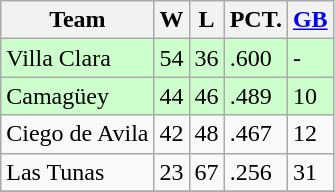<table class="wikitable">
<tr>
<th>Team</th>
<th>W</th>
<th>L</th>
<th>PCT.</th>
<th><a href='#'>GB</a></th>
</tr>
<tr style="background-color:#ccffcc;">
<td>Villa Clara</td>
<td>54</td>
<td>36</td>
<td>.600</td>
<td>-</td>
</tr>
<tr style="background-color:#ccffcc;">
<td>Camagüey</td>
<td>44</td>
<td>46</td>
<td>.489</td>
<td>10</td>
</tr>
<tr>
<td>Ciego de Avila</td>
<td>42</td>
<td>48</td>
<td>.467</td>
<td>12</td>
</tr>
<tr>
<td>Las Tunas</td>
<td>23</td>
<td>67</td>
<td>.256</td>
<td>31</td>
</tr>
<tr>
</tr>
</table>
